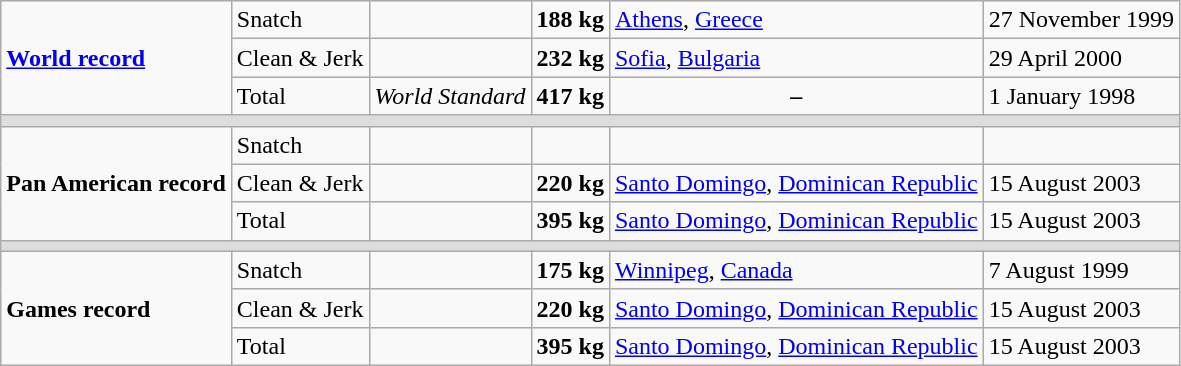<table class="wikitable">
<tr>
<td rowspan=3><strong><a href='#'>World record</a></strong></td>
<td>Snatch</td>
<td></td>
<td><strong>188 kg</strong></td>
<td><a href='#'>Athens</a>, <a href='#'>Greece</a></td>
<td>27 November 1999</td>
</tr>
<tr>
<td>Clean & Jerk</td>
<td></td>
<td><strong>232 kg</strong></td>
<td><a href='#'>Sofia</a>, <a href='#'>Bulgaria</a></td>
<td>29 April 2000</td>
</tr>
<tr>
<td>Total</td>
<td align=center><em>World Standard</em></td>
<td><strong>417 kg</strong></td>
<td align=center><strong>–</strong></td>
<td>1 January 1998</td>
</tr>
<tr style="background-color:#DDDDDD;">
<td colspan=6></td>
</tr>
<tr>
<td rowspan=3><strong>Pan American record</strong></td>
<td>Snatch</td>
<td></td>
<td></td>
<td></td>
<td></td>
</tr>
<tr>
<td>Clean & Jerk</td>
<td></td>
<td><strong>220 kg</strong></td>
<td><a href='#'>Santo Domingo</a>, <a href='#'>Dominican Republic</a></td>
<td>15 August 2003</td>
</tr>
<tr>
<td>Total</td>
<td></td>
<td><strong>395 kg</strong></td>
<td><a href='#'>Santo Domingo</a>, <a href='#'>Dominican Republic</a></td>
<td>15 August 2003</td>
</tr>
<tr style="background-color:#DDDDDD;">
<td colspan=6></td>
</tr>
<tr>
<td rowspan=3><strong>Games record</strong></td>
<td>Snatch</td>
<td></td>
<td><strong>175 kg</strong></td>
<td><a href='#'>Winnipeg</a>, <a href='#'>Canada</a></td>
<td>7 August 1999</td>
</tr>
<tr>
<td>Clean & Jerk</td>
<td></td>
<td><strong>220 kg</strong></td>
<td><a href='#'>Santo Domingo</a>, <a href='#'>Dominican Republic</a></td>
<td>15 August 2003</td>
</tr>
<tr>
<td>Total</td>
<td></td>
<td><strong>395 kg</strong></td>
<td><a href='#'>Santo Domingo</a>, <a href='#'>Dominican Republic</a></td>
<td>15 August 2003</td>
</tr>
</table>
